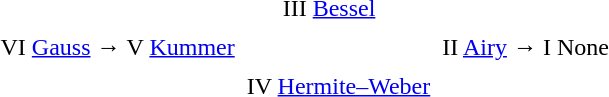<table>
<tr>
<td></td>
<td></td>
<td></td>
<td></td>
<td>      III <a href='#'>Bessel</a></td>
</tr>
<tr>
<td></td>
<td></td>
<td></td>
<td></td>
<td></td>
<td></td>
</tr>
<tr>
<td>VI <a href='#'>Gauss</a></td>
<td>→</td>
<td>V <a href='#'>Kummer</a></td>
<td></td>
<td></td>
<td></td>
<td>II <a href='#'>Airy</a></td>
<td>→</td>
<td>I None</td>
</tr>
<tr>
<td></td>
<td></td>
<td></td>
<td></td>
<td></td>
<td></td>
</tr>
<tr>
<td></td>
<td></td>
<td></td>
<td></td>
<td>IV <a href='#'>Hermite–Weber</a></td>
</tr>
</table>
